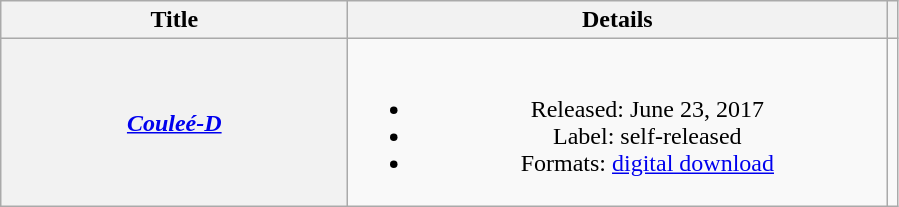<table class="wikitable plainrowheaders" style="text-align:center;">
<tr>
<th rowspan="1" style="width:14em;">Title</th>
<th rowspan="1" style="width:22em;">Details</th>
<th rowspan="1" style="text-align: center;"></th>
</tr>
<tr>
<th scope="row"><em><a href='#'>Couleé-D</a></em></th>
<td><br><ul><li>Released: June 23, 2017</li><li>Label: self-released</li><li>Formats: <a href='#'>digital download</a></li></ul></td>
<td style="text-align: center;"></td>
</tr>
</table>
